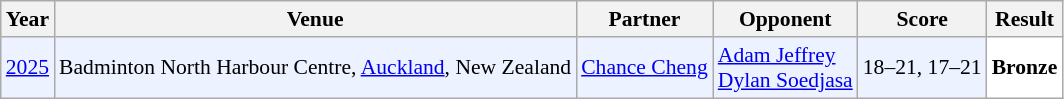<table class="sortable wikitable" style="font-size: 90%">
<tr>
<th>Year</th>
<th>Venue</th>
<th>Partner</th>
<th>Opponent</th>
<th>Score</th>
<th>Result</th>
</tr>
<tr style="background:#ECF2FF">
<td align="center"><a href='#'>2025</a></td>
<td align="left">Badminton North Harbour Centre, <a href='#'>Auckland</a>, New Zealand</td>
<td align="left"> <a href='#'>Chance Cheng</a></td>
<td align="left"> <a href='#'>Adam Jeffrey</a><br> <a href='#'>Dylan Soedjasa</a></td>
<td align="left">18–21, 17–21</td>
<td style="text-align:left; background:white"> <strong>Bronze</strong></td>
</tr>
</table>
